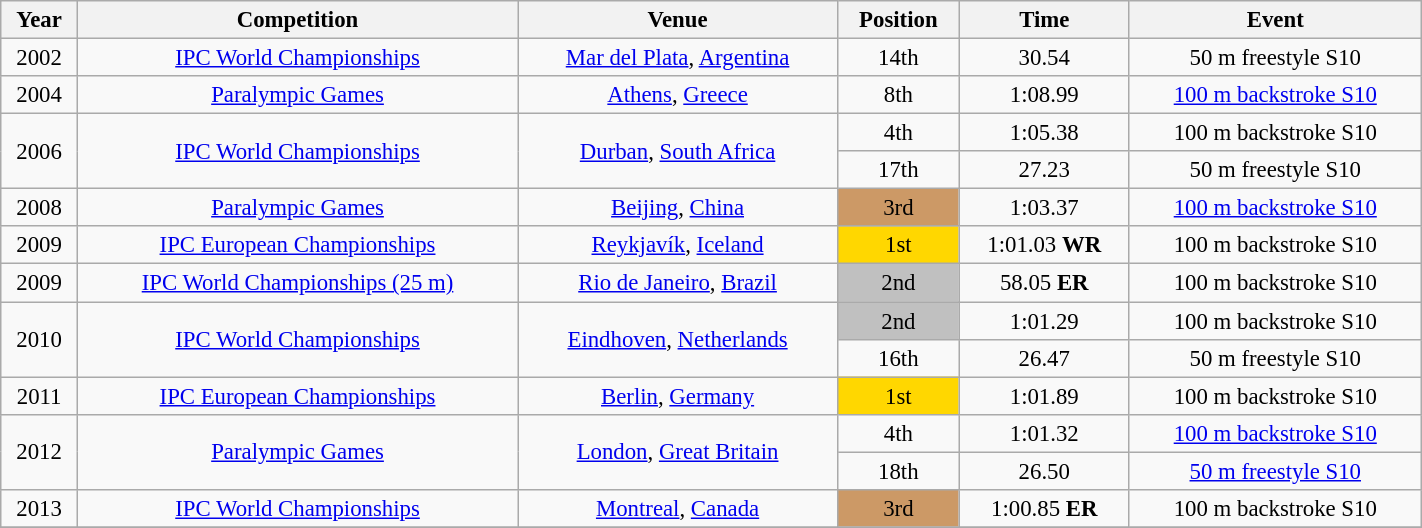<table class="wikitable" style=" text-align:center; font-size:95%;" width="75%">
<tr>
<th>Year</th>
<th>Competition</th>
<th>Venue</th>
<th>Position</th>
<th>Time</th>
<th>Event</th>
</tr>
<tr>
<td>2002</td>
<td><a href='#'>IPC World Championships</a></td>
<td><a href='#'>Mar del Plata</a>, <a href='#'>Argentina</a></td>
<td>14th</td>
<td>30.54</td>
<td>50 m freestyle S10</td>
</tr>
<tr>
<td>2004</td>
<td><a href='#'>Paralympic Games</a></td>
<td><a href='#'>Athens</a>, <a href='#'>Greece</a></td>
<td>8th</td>
<td>1:08.99</td>
<td><a href='#'>100 m backstroke S10</a></td>
</tr>
<tr>
<td rowspan=2>2006</td>
<td rowspan=2><a href='#'>IPC World Championships</a></td>
<td rowspan=2><a href='#'>Durban</a>, <a href='#'>South Africa</a></td>
<td>4th</td>
<td>1:05.38</td>
<td>100 m backstroke S10</td>
</tr>
<tr>
<td>17th</td>
<td>27.23</td>
<td>50 m freestyle S10</td>
</tr>
<tr>
<td>2008</td>
<td><a href='#'>Paralympic Games</a></td>
<td><a href='#'>Beijing</a>, <a href='#'>China</a></td>
<td align="center" bgcolor=cc9966>3rd</td>
<td>1:03.37</td>
<td><a href='#'>100 m backstroke S10</a></td>
</tr>
<tr>
<td>2009</td>
<td><a href='#'>IPC European Championships</a></td>
<td><a href='#'>Reykjavík</a>, <a href='#'>Iceland</a></td>
<td align="center" bgcolor=gold>1st</td>
<td>1:01.03 <strong>WR</strong></td>
<td>100 m backstroke S10</td>
</tr>
<tr>
<td>2009</td>
<td><a href='#'>IPC World Championships (25 m)</a></td>
<td><a href='#'>Rio de Janeiro</a>, <a href='#'>Brazil</a></td>
<td align="center" bgcolor=silver>2nd</td>
<td>58.05 <strong>ER</strong></td>
<td>100 m backstroke S10</td>
</tr>
<tr>
<td rowspan=2>2010</td>
<td rowspan=2><a href='#'>IPC World Championships</a></td>
<td rowspan=2><a href='#'>Eindhoven</a>, <a href='#'>Netherlands</a></td>
<td align="center" bgcolor=silver>2nd</td>
<td>1:01.29</td>
<td>100 m backstroke S10</td>
</tr>
<tr>
<td>16th</td>
<td>26.47</td>
<td>50 m freestyle S10</td>
</tr>
<tr>
<td>2011</td>
<td><a href='#'>IPC European Championships</a></td>
<td><a href='#'>Berlin</a>, <a href='#'>Germany</a></td>
<td align="center" bgcolor=gold>1st</td>
<td>1:01.89</td>
<td>100 m backstroke S10</td>
</tr>
<tr>
<td rowspan=2>2012</td>
<td rowspan=2><a href='#'>Paralympic Games</a></td>
<td rowspan=2><a href='#'>London</a>, <a href='#'>Great Britain</a></td>
<td>4th</td>
<td>1:01.32</td>
<td><a href='#'>100 m backstroke S10</a></td>
</tr>
<tr>
<td>18th</td>
<td>26.50</td>
<td><a href='#'>50 m freestyle S10</a></td>
</tr>
<tr>
<td>2013</td>
<td><a href='#'>IPC World Championships</a></td>
<td><a href='#'>Montreal</a>, <a href='#'>Canada</a></td>
<td align="center" bgcolor=cc9966>3rd</td>
<td>1:00.85 <strong>ER</strong></td>
<td>100 m backstroke S10</td>
</tr>
<tr>
</tr>
</table>
